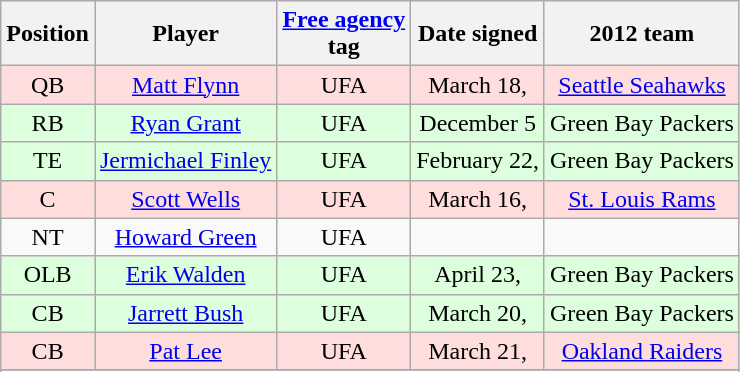<table class="wikitable">
<tr>
<th>Position</th>
<th>Player</th>
<th><a href='#'>Free agency</a><br>tag</th>
<th>Date signed</th>
<th>2012 team</th>
</tr>
<tr style="background:#fdd; text-align:center;">
<td>QB</td>
<td><a href='#'>Matt Flynn</a></td>
<td>UFA</td>
<td>March 18,</td>
<td><a href='#'>Seattle Seahawks</a></td>
</tr>
<tr style="background:#dfd; text-align:center;">
<td>RB</td>
<td><a href='#'>Ryan Grant</a></td>
<td>UFA</td>
<td>December 5</td>
<td>Green Bay Packers</td>
</tr>
<tr style="background:#dfd; text-align:center;">
<td>TE</td>
<td><a href='#'>Jermichael Finley</a></td>
<td>UFA</td>
<td>February 22,</td>
<td>Green Bay Packers</td>
</tr>
<tr style="background:#fdd; text-align:center;">
<td>C</td>
<td><a href='#'>Scott Wells</a></td>
<td>UFA</td>
<td>March 16,</td>
<td><a href='#'>St. Louis Rams</a></td>
</tr>
<tr style="background:#; text-align:center;">
<td>NT</td>
<td><a href='#'>Howard Green</a></td>
<td>UFA</td>
<td></td>
<td></td>
</tr>
<tr style="background:#dfd; text-align:center;">
<td>OLB</td>
<td><a href='#'>Erik Walden</a></td>
<td>UFA</td>
<td>April 23,</td>
<td>Green Bay Packers</td>
</tr>
<tr style="background:#dfd; text-align:center;">
<td>CB</td>
<td><a href='#'>Jarrett Bush</a></td>
<td>UFA</td>
<td>March 20,</td>
<td>Green Bay Packers</td>
</tr>
<tr style="background:#fdd; text-align:center;">
<td>CB</td>
<td><a href='#'>Pat Lee</a></td>
<td>UFA</td>
<td>March 21,</td>
<td><a href='#'>Oakland Raiders</a></td>
</tr>
<tr style="background:#; text-align:center;">
</tr>
<tr>
</tr>
</table>
